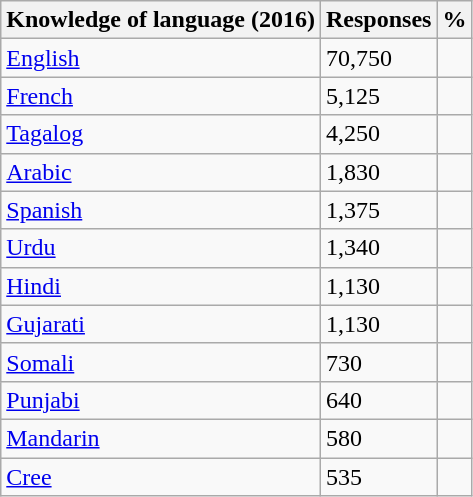<table class="wikitable sortable" style="margin-left:20px;">
<tr>
<th>Knowledge of language (2016)</th>
<th>Responses</th>
<th>%</th>
</tr>
<tr>
<td><a href='#'>English</a></td>
<td>70,750</td>
<td></td>
</tr>
<tr>
<td><a href='#'>French</a></td>
<td>5,125</td>
<td></td>
</tr>
<tr>
<td><a href='#'>Tagalog</a></td>
<td>4,250</td>
<td></td>
</tr>
<tr>
<td><a href='#'>Arabic</a></td>
<td>1,830</td>
<td></td>
</tr>
<tr>
<td><a href='#'>Spanish</a></td>
<td>1,375</td>
<td></td>
</tr>
<tr>
<td><a href='#'>Urdu</a></td>
<td>1,340</td>
<td></td>
</tr>
<tr>
<td><a href='#'>Hindi</a></td>
<td>1,130</td>
<td></td>
</tr>
<tr>
<td><a href='#'>Gujarati</a></td>
<td>1,130</td>
<td></td>
</tr>
<tr>
<td><a href='#'>Somali</a></td>
<td>730</td>
<td></td>
</tr>
<tr>
<td><a href='#'>Punjabi</a></td>
<td>640</td>
<td></td>
</tr>
<tr>
<td><a href='#'>Mandarin</a></td>
<td>580</td>
<td></td>
</tr>
<tr>
<td><a href='#'>Cree</a></td>
<td>535</td>
<td></td>
</tr>
</table>
